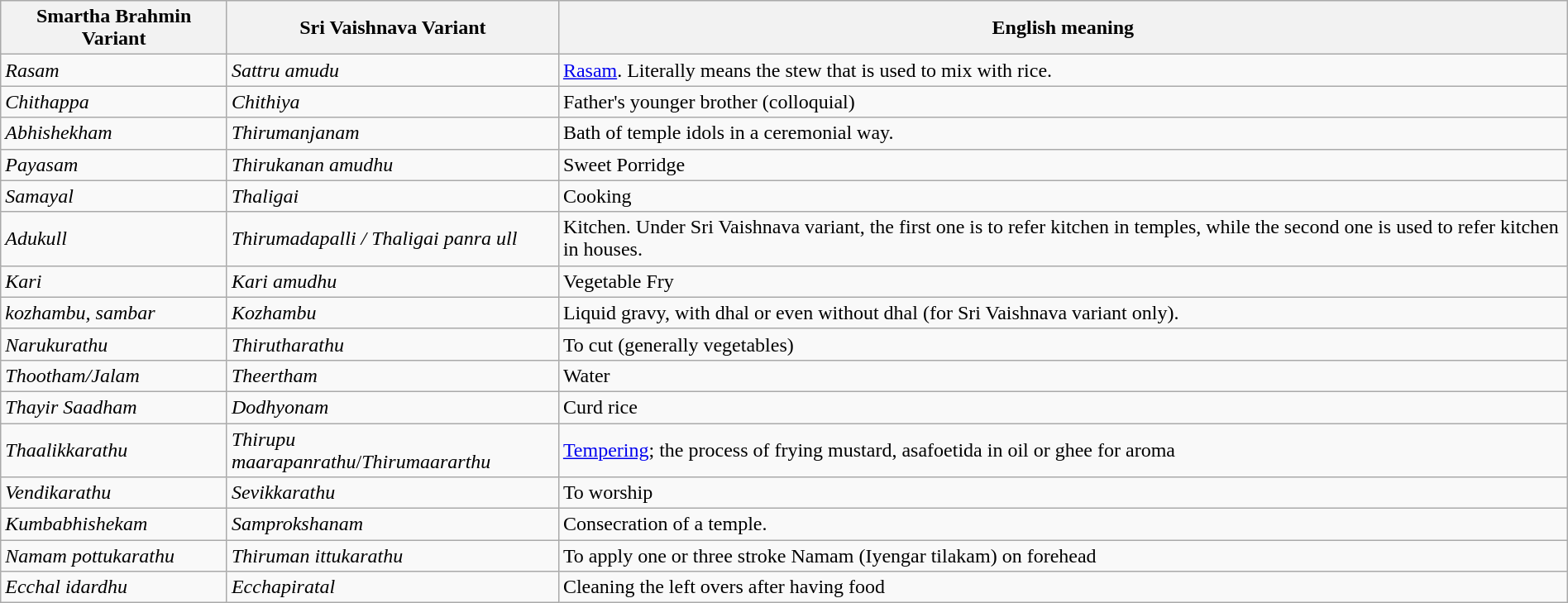<table class = "wikitable" border = "2" style="margin:1em auto;">
<tr>
<th><strong>Smartha Brahmin Variant</strong></th>
<th><strong>Sri Vaishnava Variant</strong></th>
<th><strong>English meaning</strong></th>
</tr>
<tr>
<td><em>Rasam</em></td>
<td><em>Sattru amudu</em></td>
<td><a href='#'>Rasam</a>. Literally means the stew that is used to mix with rice.</td>
</tr>
<tr>
<td><em>Chithappa</em></td>
<td><em>Chithiya</em></td>
<td>Father's younger brother (colloquial)</td>
</tr>
<tr>
<td><em>Abhishekham</em></td>
<td><em>Thirumanjanam</em></td>
<td>Bath of temple idols in a ceremonial way.</td>
</tr>
<tr>
<td><em>Payasam</em></td>
<td><em>Thirukanan amudhu</em></td>
<td>Sweet Porridge</td>
</tr>
<tr>
<td><em>Samayal</em></td>
<td><em>Thaligai</em></td>
<td>Cooking</td>
</tr>
<tr>
<td><em>Adukull</em></td>
<td><em>Thirumadapalli / Thaligai panra ull</em></td>
<td>Kitchen. Under Sri Vaishnava variant, the first one is to refer kitchen in temples, while the second one is used to refer kitchen in houses.</td>
</tr>
<tr>
<td><em>Kari</em></td>
<td><em>Kari amudhu</em></td>
<td>Vegetable Fry</td>
</tr>
<tr>
<td><em>kozhambu, sambar</em></td>
<td><em>Kozhambu</em></td>
<td>Liquid gravy, with dhal or even without dhal (for Sri Vaishnava variant only).</td>
</tr>
<tr>
<td><em>Narukurathu</em></td>
<td><em>Thirutharathu</em></td>
<td>To cut (generally vegetables)</td>
</tr>
<tr>
<td><em>Thootham/Jalam</em></td>
<td><em>Theertham</em></td>
<td>Water</td>
</tr>
<tr>
<td><em>Thayir Saadham</em></td>
<td><em>Dodhyonam</em></td>
<td>Curd rice</td>
</tr>
<tr>
<td><em>Thaalikkarathu</em></td>
<td><em>Thirupu maarapanrathu</em>/<em>Thirumaararthu</em></td>
<td><a href='#'>Tempering</a>; the process of frying mustard, asafoetida in oil or ghee for aroma</td>
</tr>
<tr>
<td><em>Vendikarathu</em></td>
<td><em>Sevikkarathu</em></td>
<td>To worship</td>
</tr>
<tr>
<td><em>Kumbabhishekam</em></td>
<td><em>Samprokshanam</em></td>
<td>Consecration of a temple.</td>
</tr>
<tr>
<td><em>Namam pottukarathu</em></td>
<td><em>Thiruman ittukarathu</em></td>
<td>To apply one or three stroke Namam (Iyengar tilakam) on forehead</td>
</tr>
<tr>
<td><em>Ecchal idardhu</em></td>
<td><em>Ecchapiratal</em></td>
<td>Cleaning the left overs after having food</td>
</tr>
</table>
